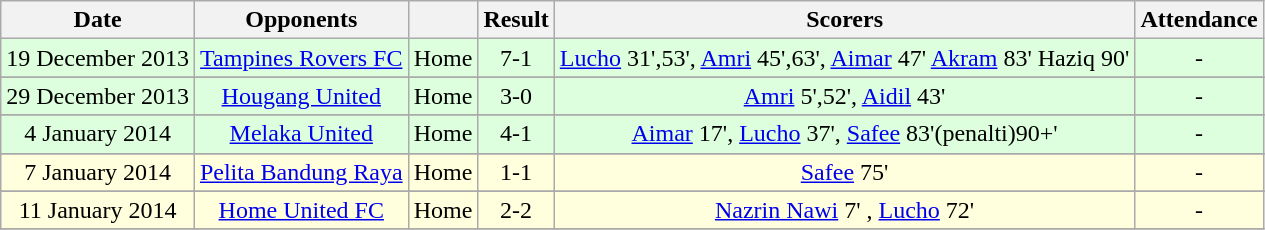<table class="wikitable" style="text-align:center">
<tr>
<th>Date</th>
<th>Opponents</th>
<th></th>
<th>Result<br></th>
<th>Scorers</th>
<th>Attendance</th>
</tr>
<tr bgcolor="#ddffdd">
<td>19 December 2013</td>
<td><a href='#'>Tampines Rovers FC</a></td>
<td>Home</td>
<td>7-1</td>
<td><a href='#'>Lucho</a> 31',53', <a href='#'>Amri</a> 45',63', <a href='#'>Aimar</a> 47' <a href='#'>Akram</a> 83' Haziq 90'</td>
<td>-</td>
</tr>
<tr>
</tr>
<tr bgcolor="#ddffdd">
<td>29 December 2013</td>
<td><a href='#'>Hougang United</a></td>
<td>Home</td>
<td>3-0</td>
<td><a href='#'>Amri</a> 5',52', <a href='#'>Aidil</a> 43'</td>
<td>-</td>
</tr>
<tr>
</tr>
<tr bgcolor="#ddffdd">
<td>4 January 2014</td>
<td><a href='#'>Melaka United</a></td>
<td>Home</td>
<td>4-1</td>
<td><a href='#'>Aimar</a> 17', <a href='#'>Lucho</a> 37', <a href='#'>Safee</a> 83'(penalti)90+'</td>
<td>-</td>
</tr>
<tr>
</tr>
<tr bgcolor="#ffffdd">
<td>7 January 2014</td>
<td><a href='#'>Pelita Bandung Raya</a></td>
<td>Home</td>
<td>1-1</td>
<td><a href='#'>Safee</a> 75'</td>
<td>-</td>
</tr>
<tr>
</tr>
<tr bgcolor="#ffffdd">
<td>11 January 2014</td>
<td><a href='#'>Home United FC</a></td>
<td>Home</td>
<td>2-2</td>
<td><a href='#'>Nazrin Nawi</a> 7' , <a href='#'>Lucho</a> 72'</td>
<td>-</td>
</tr>
<tr>
</tr>
</table>
